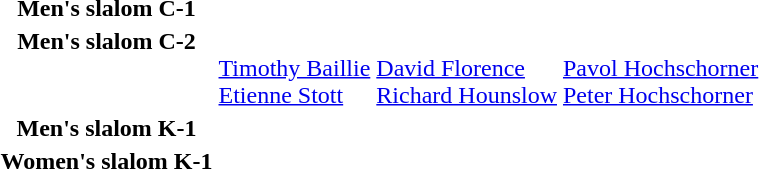<table>
<tr>
<th scope="row">Men's slalom C-1<br></th>
<td></td>
<td></td>
<td></td>
</tr>
<tr valign="top">
<th scope="row">Men's slalom C-2<br></th>
<td><br><a href='#'>Timothy Baillie</a><br><a href='#'>Etienne Stott</a></td>
<td><br><a href='#'>David Florence</a><br><a href='#'>Richard Hounslow</a></td>
<td><br><a href='#'>Pavol Hochschorner</a><br><a href='#'>Peter Hochschorner</a></td>
</tr>
<tr>
<th scope="row">Men's slalom K-1<br></th>
<td></td>
<td></td>
<td></td>
</tr>
<tr>
<th scope="row">Women's slalom K-1<br></th>
<td></td>
<td></td>
<td></td>
</tr>
</table>
